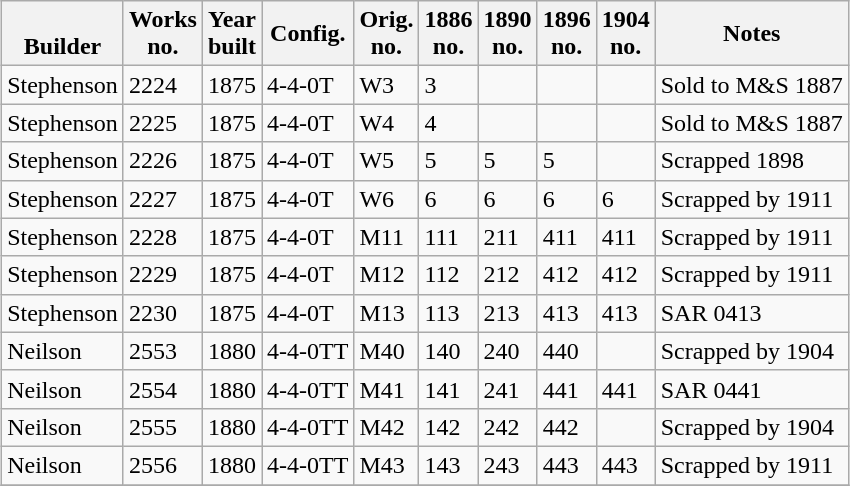<table class="wikitable collapsible collapsed sortable" style="margin:0.5em auto; font-size:100%;">
<tr>
<th><br>Builder</th>
<th>Works<br>no.</th>
<th>Year<br>built</th>
<th>Config.<br></th>
<th>Orig.<br>no.</th>
<th>1886<br>no.</th>
<th>1890<br>no.</th>
<th>1896<br>no.</th>
<th>1904<br>no.</th>
<th>Notes</th>
</tr>
<tr>
<td>Stephenson</td>
<td>2224</td>
<td>1875</td>
<td>4-4-0T</td>
<td>W3</td>
<td>3</td>
<td></td>
<td></td>
<td></td>
<td>Sold to M&S 1887</td>
</tr>
<tr>
<td>Stephenson</td>
<td>2225</td>
<td>1875</td>
<td>4-4-0T</td>
<td>W4</td>
<td>4</td>
<td></td>
<td></td>
<td></td>
<td>Sold to M&S 1887</td>
</tr>
<tr>
<td>Stephenson</td>
<td>2226</td>
<td>1875</td>
<td>4-4-0T</td>
<td>W5</td>
<td>5</td>
<td>5</td>
<td>5</td>
<td></td>
<td>Scrapped 1898</td>
</tr>
<tr>
<td>Stephenson</td>
<td>2227</td>
<td>1875</td>
<td>4-4-0T</td>
<td>W6</td>
<td>6</td>
<td>6</td>
<td>6</td>
<td>6</td>
<td>Scrapped by 1911</td>
</tr>
<tr>
<td>Stephenson</td>
<td>2228</td>
<td>1875</td>
<td>4-4-0T</td>
<td>M11</td>
<td>111</td>
<td>211</td>
<td>411</td>
<td>411</td>
<td>Scrapped by 1911</td>
</tr>
<tr>
<td>Stephenson</td>
<td>2229</td>
<td>1875</td>
<td>4-4-0T</td>
<td>M12</td>
<td>112</td>
<td>212</td>
<td>412</td>
<td>412</td>
<td>Scrapped by 1911</td>
</tr>
<tr>
<td>Stephenson</td>
<td>2230</td>
<td>1875</td>
<td>4-4-0T</td>
<td>M13</td>
<td>113</td>
<td>213</td>
<td>413</td>
<td>413</td>
<td>SAR 0413</td>
</tr>
<tr>
<td>Neilson</td>
<td>2553</td>
<td>1880</td>
<td>4-4-0TT</td>
<td>M40</td>
<td>140</td>
<td>240</td>
<td>440</td>
<td></td>
<td>Scrapped by 1904</td>
</tr>
<tr>
<td>Neilson</td>
<td>2554</td>
<td>1880</td>
<td>4-4-0TT</td>
<td>M41</td>
<td>141</td>
<td>241</td>
<td>441</td>
<td>441</td>
<td>SAR 0441</td>
</tr>
<tr>
<td>Neilson</td>
<td>2555</td>
<td>1880</td>
<td>4-4-0TT</td>
<td>M42</td>
<td>142</td>
<td>242</td>
<td>442</td>
<td></td>
<td>Scrapped by 1904</td>
</tr>
<tr>
<td>Neilson</td>
<td>2556</td>
<td>1880</td>
<td>4-4-0TT</td>
<td>M43</td>
<td>143</td>
<td>243</td>
<td>443</td>
<td>443</td>
<td>Scrapped by 1911</td>
</tr>
<tr>
</tr>
</table>
